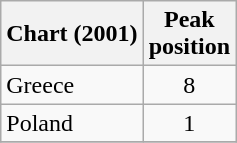<table class="wikitable sortable plainrowheaders">
<tr>
<th>Chart (2001)</th>
<th>Peak<br>position</th>
</tr>
<tr>
<td>Greece</td>
<td align="center">8</td>
</tr>
<tr>
<td>Poland</td>
<td align="center">1</td>
</tr>
<tr>
</tr>
</table>
